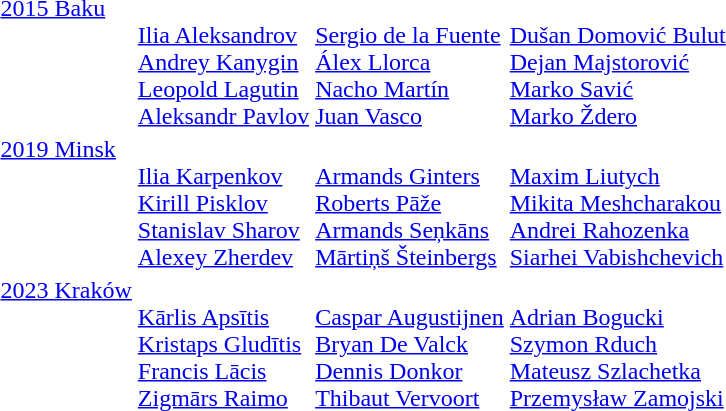<table>
<tr valign="top">
<td><a href='#'>2015 Baku</a><br></td>
<td><br><a href='#'>Ilia Aleksandrov</a><br><a href='#'>Andrey Kanygin</a><br><a href='#'>Leopold Lagutin</a><br><a href='#'>Aleksandr Pavlov</a></td>
<td><br><a href='#'>Sergio de la Fuente</a><br><a href='#'>Álex Llorca</a><br><a href='#'>Nacho Martín</a><br><a href='#'>Juan Vasco</a></td>
<td><br><a href='#'>Dušan Domović Bulut</a><br><a href='#'>Dejan Majstorović</a><br><a href='#'>Marko Savić</a><br><a href='#'>Marko Ždero</a></td>
</tr>
<tr valign="top">
<td><a href='#'>2019 Minsk</a><br></td>
<td><br><a href='#'>Ilia Karpenkov</a><br><a href='#'>Kirill Pisklov</a><br><a href='#'>Stanislav Sharov</a><br><a href='#'>Alexey Zherdev</a></td>
<td><br><a href='#'>Armands Ginters</a><br><a href='#'>Roberts Pāže</a><br><a href='#'>Armands Seņkāns</a><br><a href='#'>Mārtiņš Šteinbergs</a></td>
<td><br><a href='#'>Maxim Liutych</a><br><a href='#'>Mikita Meshcharakou</a><br><a href='#'>Andrei Rahozenka</a><br><a href='#'>Siarhei Vabishchevich</a></td>
</tr>
<tr valign="top">
<td><a href='#'>2023 Kraków</a><br></td>
<td><br><a href='#'>Kārlis Apsītis</a><br><a href='#'>Kristaps Gludītis</a><br><a href='#'>Francis Lācis</a><br><a href='#'>Zigmārs Raimo</a></td>
<td><br><a href='#'>Caspar Augustijnen</a><br><a href='#'>Bryan De Valck</a><br><a href='#'>Dennis Donkor</a><br><a href='#'>Thibaut Vervoort</a></td>
<td><br><a href='#'>Adrian Bogucki</a><br><a href='#'>Szymon Rduch</a><br><a href='#'>Mateusz Szlachetka</a><br><a href='#'>Przemysław Zamojski</a></td>
</tr>
</table>
